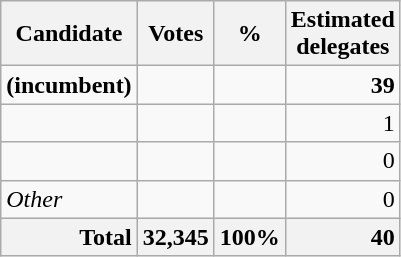<table class="wikitable sortable" style="text-align:right;">
<tr>
<th>Candidate</th>
<th>Votes</th>
<th>%</th>
<th>Estimated<br>delegates</th>
</tr>
<tr>
<td style="text-align:left;"><strong></strong> <strong>(incumbent)</strong></td>
<td><strong></strong></td>
<td><strong></strong></td>
<td><strong>39</strong></td>
</tr>
<tr>
<td style="text-align:left;"></td>
<td></td>
<td></td>
<td>1</td>
</tr>
<tr>
<td style="text-align:left;"></td>
<td></td>
<td></td>
<td>0</td>
</tr>
<tr>
<td style="text-align:left;"><em>Other</em></td>
<td></td>
<td></td>
<td style="text-align:right;">0</td>
</tr>
<tr style="background-color:#F6F6F6">
<th style="text-align:right;">Total</th>
<th style="text-align:right;">32,345</th>
<th style="text-align:right;">100%</th>
<th style="text-align:right;">40</th>
</tr>
</table>
